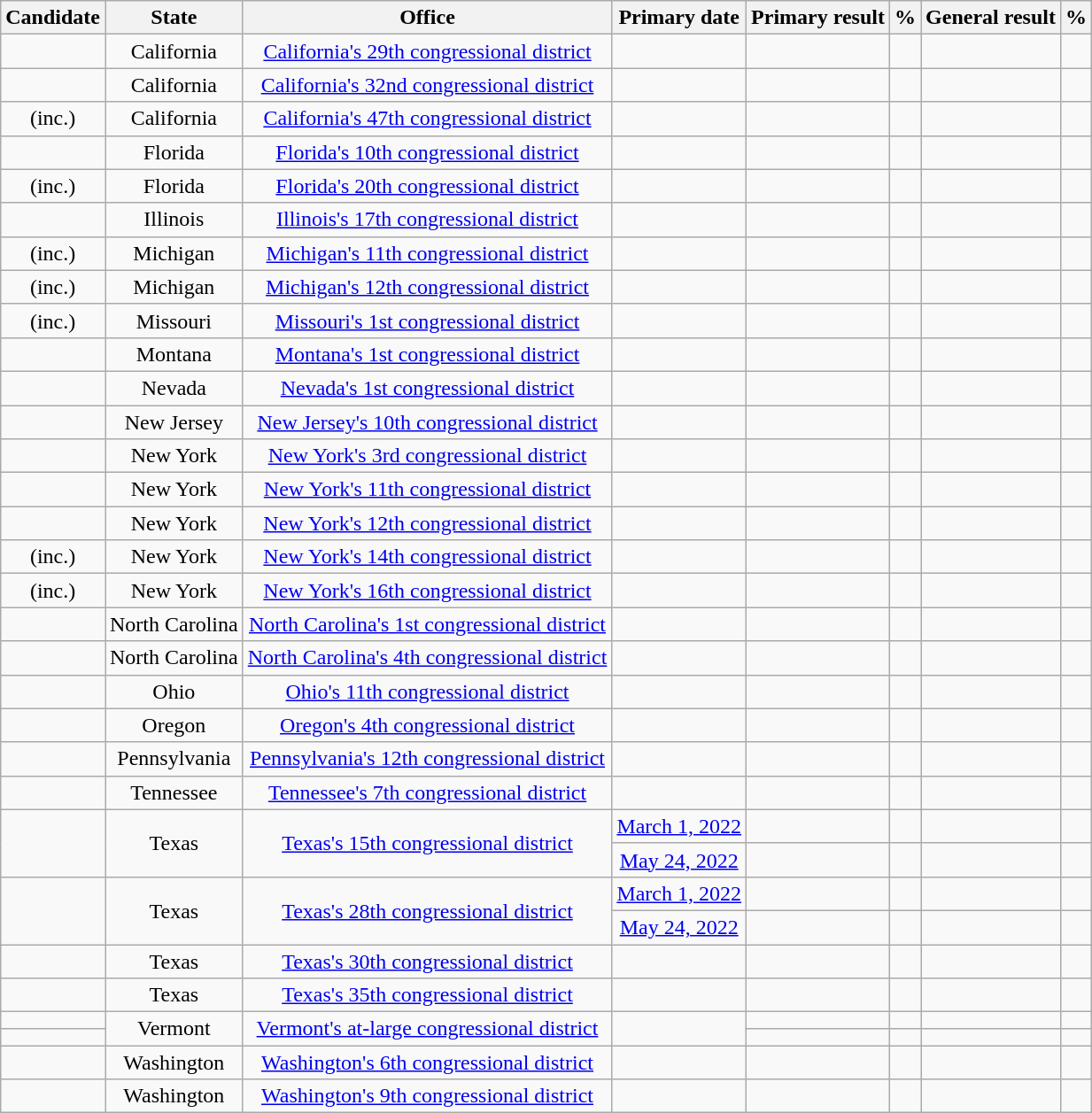<table class="wikitable sortable">
<tr>
<th bgcolor=teal><span>Candidate</span></th>
<th bgcolor=teal><span>State</span></th>
<th bgcolor=teal><span>Office</span></th>
<th bgcolor=teal><span>Primary date</span></th>
<th bgcolor=teal data-sort-type="date"><span>Primary result</span></th>
<th bgcolor=teal><span><abbr>%</abbr></span></th>
<th bgcolor=teal><span>General result</span></th>
<th bgcolor=teal><span><abbr>%</abbr></span></th>
</tr>
<tr style="text-align:center;">
<td></td>
<td> California</td>
<td><a href='#'>California's 29th congressional district</a></td>
<td><a href='#'></a></td>
<td></td>
<td></td>
<td></td>
<td></td>
</tr>
<tr style="text-align:center;">
<td></td>
<td> California</td>
<td><a href='#'>California's 32nd congressional district</a></td>
<td><a href='#'></a></td>
<td></td>
<td></td>
<td></td>
<td></td>
</tr>
<tr style="text-align:center;">
<td> (inc.)</td>
<td> California</td>
<td><a href='#'>California's 47th congressional district</a></td>
<td><a href='#'></a></td>
<td></td>
<td></td>
<td></td>
<td></td>
</tr>
<tr style="text-align:center;">
<td></td>
<td> Florida</td>
<td><a href='#'>Florida's 10th congressional district</a></td>
<td><a href='#'></a></td>
<td></td>
<td></td>
<td></td>
<td></td>
</tr>
<tr style="text-align:center;">
<td> (inc.)</td>
<td> Florida</td>
<td><a href='#'>Florida's 20th congressional district</a></td>
<td><a href='#'></a></td>
<td></td>
<td></td>
<td></td>
<td></td>
</tr>
<tr style="text-align:center;">
<td></td>
<td> Illinois</td>
<td><a href='#'>Illinois's 17th congressional district</a></td>
<td><a href='#'></a></td>
<td></td>
<td></td>
<td></td>
<td></td>
</tr>
<tr style="text-align:center;">
<td> (inc.)</td>
<td> Michigan</td>
<td><a href='#'>Michigan's 11th congressional district</a></td>
<td><a href='#'></a></td>
<td></td>
<td></td>
<td></td>
<td></td>
</tr>
<tr style="text-align:center;">
<td> (inc.)</td>
<td> Michigan</td>
<td><a href='#'>Michigan's 12th congressional district</a></td>
<td><a href='#'></a></td>
<td></td>
<td></td>
<td></td>
<td></td>
</tr>
<tr style="text-align:center;">
<td> (inc.)</td>
<td> Missouri</td>
<td><a href='#'>Missouri's 1st congressional district</a></td>
<td><a href='#'></a></td>
<td></td>
<td></td>
<td></td>
<td></td>
</tr>
<tr style="text-align:center;">
<td></td>
<td> Montana</td>
<td><a href='#'>Montana's 1st congressional district</a></td>
<td><a href='#'></a></td>
<td></td>
<td></td>
<td></td>
<td></td>
</tr>
<tr style="text-align:center;">
<td></td>
<td> Nevada</td>
<td><a href='#'>Nevada's 1st congressional district</a></td>
<td><a href='#'></a></td>
<td></td>
<td></td>
<td></td>
<td></td>
</tr>
<tr style="text-align:center;">
<td></td>
<td> New Jersey</td>
<td><a href='#'>New Jersey's 10th congressional district</a></td>
<td><a href='#'></a></td>
<td></td>
<td></td>
<td></td>
<td></td>
</tr>
<tr style="text-align:center;">
<td></td>
<td> New York</td>
<td><a href='#'>New York's 3rd congressional district</a></td>
<td><a href='#'></a></td>
<td></td>
<td></td>
<td></td>
<td></td>
</tr>
<tr style="text-align:center;">
<td></td>
<td> New York</td>
<td><a href='#'>New York's 11th congressional district</a></td>
<td><a href='#'></a></td>
<td></td>
<td></td>
<td></td>
<td></td>
</tr>
<tr style="text-align:center;">
<td></td>
<td> New York</td>
<td><a href='#'>New York's 12th congressional district</a></td>
<td><a href='#'></a></td>
<td></td>
<td></td>
<td></td>
<td></td>
</tr>
<tr style="text-align:center;">
<td> (inc.)</td>
<td> New York</td>
<td><a href='#'>New York's 14th congressional district</a></td>
<td><a href='#'></a></td>
<td></td>
<td></td>
<td></td>
<td></td>
</tr>
<tr style="text-align:center;">
<td> (inc.)</td>
<td> New York</td>
<td><a href='#'>New York's 16th congressional district</a></td>
<td><a href='#'></a></td>
<td></td>
<td></td>
<td></td>
<td></td>
</tr>
<tr style="text-align:center;">
<td></td>
<td> North Carolina</td>
<td><a href='#'>North Carolina's 1st congressional district</a></td>
<td><a href='#'></a></td>
<td></td>
<td></td>
<td></td>
<td></td>
</tr>
<tr style="text-align:center;">
<td></td>
<td> North Carolina</td>
<td><a href='#'>North Carolina's 4th congressional district</a></td>
<td><a href='#'></a></td>
<td></td>
<td></td>
<td></td>
<td></td>
</tr>
<tr style="text-align:center;">
<td></td>
<td> Ohio</td>
<td><a href='#'>Ohio's 11th congressional district</a></td>
<td><a href='#'></a></td>
<td></td>
<td></td>
<td></td>
<td></td>
</tr>
<tr style="text-align:center;">
<td></td>
<td> Oregon</td>
<td><a href='#'>Oregon's 4th congressional district</a></td>
<td><a href='#'></a></td>
<td></td>
<td></td>
<td></td>
<td></td>
</tr>
<tr style="text-align:center;">
<td></td>
<td> Pennsylvania</td>
<td><a href='#'>Pennsylvania's 12th congressional district</a></td>
<td><a href='#'></a></td>
<td></td>
<td></td>
<td></td>
<td></td>
</tr>
<tr style="text-align:center;">
<td></td>
<td> Tennessee</td>
<td><a href='#'>Tennessee's 7th congressional district</a></td>
<td><a href='#'></a></td>
<td></td>
<td></td>
<td></td>
<td></td>
</tr>
<tr style="text-align:center;">
<td rowspan="2"></td>
<td rowspan="2"> Texas</td>
<td rowspan="2"><a href='#'>Texas's 15th congressional district</a></td>
<td><a href='#'>March 1, 2022</a><br></td>
<td></td>
<td></td>
<td></td>
<td></td>
</tr>
<tr style="text-align:center;">
<td><a href='#'>May 24, 2022</a><br></td>
<td></td>
<td></td>
<td></td>
<td></td>
</tr>
<tr style="text-align:center;">
<td rowspan="2"></td>
<td rowspan="2"> Texas</td>
<td rowspan="2"><a href='#'>Texas's 28th congressional district</a></td>
<td><a href='#'>March 1, 2022</a><br></td>
<td></td>
<td></td>
<td></td>
<td></td>
</tr>
<tr style="text-align:center;">
<td><a href='#'>May 24, 2022</a><br></td>
<td></td>
<td></td>
<td></td>
<td></td>
</tr>
<tr style="text-align:center;">
<td></td>
<td> Texas</td>
<td><a href='#'>Texas's 30th congressional district</a></td>
<td><a href='#'></a></td>
<td></td>
<td></td>
<td></td>
<td></td>
</tr>
<tr style="text-align:center;">
<td></td>
<td> Texas</td>
<td><a href='#'>Texas's 35th congressional district</a></td>
<td><a href='#'></a></td>
<td></td>
<td></td>
<td></td>
<td></td>
</tr>
<tr style="text-align:center;">
<td></td>
<td rowspan="2"> Vermont</td>
<td rowspan="2"><a href='#'>Vermont's at-large congressional district</a></td>
<td rowspan="2"><a href='#'></a></td>
<td></td>
<td></td>
<td></td>
<td></td>
</tr>
<tr style="text-align:center;">
<td><s></s></td>
<td></td>
<td></td>
<td></td>
<td></td>
</tr>
<tr style="text-align:center;">
<td></td>
<td> Washington</td>
<td><a href='#'>Washington's 6th congressional district</a></td>
<td><a href='#'></a></td>
<td></td>
<td></td>
<td></td>
<td></td>
</tr>
<tr style="text-align:center;">
<td></td>
<td> Washington</td>
<td><a href='#'>Washington's 9th congressional district</a></td>
<td><a href='#'></a></td>
<td></td>
<td></td>
<td></td>
<td></td>
</tr>
</table>
